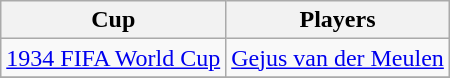<table class="wikitable" style="text-align: left">
<tr style="text-align: center">
<th>Cup</th>
<th>Players</th>
</tr>
<tr>
<td align="left"> <a href='#'>1934 FIFA World Cup</a></td>
<td> <a href='#'>Gejus van der Meulen</a></td>
</tr>
<tr>
</tr>
</table>
